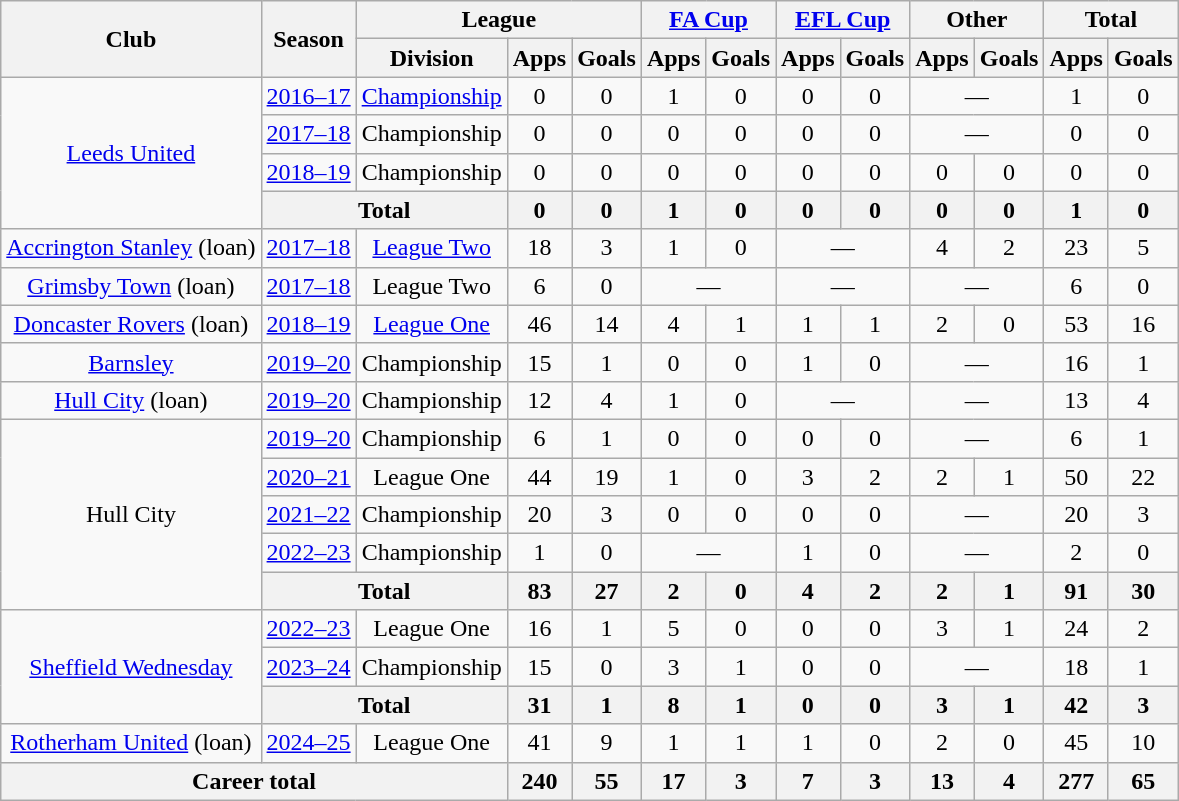<table class="wikitable" style="text-align:center">
<tr>
<th rowspan="2">Club</th>
<th rowspan="2">Season</th>
<th colspan="3">League</th>
<th colspan="2"><a href='#'>FA Cup</a></th>
<th colspan="2"><a href='#'>EFL Cup</a></th>
<th colspan="2">Other</th>
<th colspan="2">Total</th>
</tr>
<tr>
<th>Division</th>
<th>Apps</th>
<th>Goals</th>
<th>Apps</th>
<th>Goals</th>
<th>Apps</th>
<th>Goals</th>
<th>Apps</th>
<th>Goals</th>
<th>Apps</th>
<th>Goals</th>
</tr>
<tr>
<td rowspan=4><a href='#'>Leeds United</a></td>
<td><a href='#'>2016–17</a></td>
<td><a href='#'>Championship</a></td>
<td>0</td>
<td>0</td>
<td>1</td>
<td>0</td>
<td>0</td>
<td>0</td>
<td colspan="2">—</td>
<td>1</td>
<td>0</td>
</tr>
<tr>
<td><a href='#'>2017–18</a></td>
<td>Championship</td>
<td>0</td>
<td>0</td>
<td>0</td>
<td>0</td>
<td>0</td>
<td>0</td>
<td colspan="2">—</td>
<td>0</td>
<td>0</td>
</tr>
<tr>
<td><a href='#'>2018–19</a></td>
<td>Championship</td>
<td>0</td>
<td>0</td>
<td>0</td>
<td>0</td>
<td>0</td>
<td>0</td>
<td>0</td>
<td>0</td>
<td>0</td>
<td>0</td>
</tr>
<tr>
<th colspan="2">Total</th>
<th>0</th>
<th>0</th>
<th>1</th>
<th>0</th>
<th>0</th>
<th>0</th>
<th>0</th>
<th>0</th>
<th>1</th>
<th>0</th>
</tr>
<tr>
<td><a href='#'>Accrington Stanley</a> (loan)</td>
<td><a href='#'>2017–18</a></td>
<td><a href='#'>League Two</a></td>
<td>18</td>
<td>3</td>
<td>1</td>
<td>0</td>
<td colspan="2">—</td>
<td>4</td>
<td>2</td>
<td>23</td>
<td>5</td>
</tr>
<tr>
<td><a href='#'>Grimsby Town</a> (loan)</td>
<td><a href='#'>2017–18</a></td>
<td>League Two</td>
<td>6</td>
<td>0</td>
<td colspan="2">—</td>
<td colspan="2">—</td>
<td colspan="2">—</td>
<td>6</td>
<td>0</td>
</tr>
<tr>
<td><a href='#'>Doncaster Rovers</a> (loan)</td>
<td><a href='#'>2018–19</a></td>
<td><a href='#'>League One</a></td>
<td>46</td>
<td>14</td>
<td>4</td>
<td>1</td>
<td>1</td>
<td>1</td>
<td>2</td>
<td>0</td>
<td>53</td>
<td>16</td>
</tr>
<tr>
<td><a href='#'>Barnsley</a></td>
<td><a href='#'>2019–20</a></td>
<td>Championship</td>
<td>15</td>
<td>1</td>
<td>0</td>
<td>0</td>
<td>1</td>
<td>0</td>
<td colspan="2">—</td>
<td>16</td>
<td>1</td>
</tr>
<tr>
<td><a href='#'>Hull City</a> (loan)</td>
<td><a href='#'>2019–20</a></td>
<td>Championship</td>
<td>12</td>
<td>4</td>
<td>1</td>
<td>0</td>
<td colspan="2">—</td>
<td colspan="2">—</td>
<td>13</td>
<td>4</td>
</tr>
<tr>
<td rowspan="5">Hull City</td>
<td><a href='#'>2019–20</a></td>
<td>Championship</td>
<td>6</td>
<td>1</td>
<td>0</td>
<td>0</td>
<td>0</td>
<td>0</td>
<td colspan="2">—</td>
<td>6</td>
<td>1</td>
</tr>
<tr>
<td><a href='#'>2020–21</a></td>
<td>League One</td>
<td>44</td>
<td>19</td>
<td>1</td>
<td>0</td>
<td>3</td>
<td>2</td>
<td>2</td>
<td>1</td>
<td>50</td>
<td>22</td>
</tr>
<tr>
<td><a href='#'>2021–22</a></td>
<td>Championship</td>
<td>20</td>
<td>3</td>
<td>0</td>
<td>0</td>
<td>0</td>
<td>0</td>
<td colspan="2">—</td>
<td>20</td>
<td>3</td>
</tr>
<tr>
<td><a href='#'>2022–23</a></td>
<td>Championship</td>
<td>1</td>
<td>0</td>
<td colspan="2">—</td>
<td>1</td>
<td>0</td>
<td colspan="2">—</td>
<td>2</td>
<td>0</td>
</tr>
<tr>
<th colspan="2">Total</th>
<th>83</th>
<th>27</th>
<th>2</th>
<th>0</th>
<th>4</th>
<th>2</th>
<th>2</th>
<th>1</th>
<th>91</th>
<th>30</th>
</tr>
<tr>
<td rowspan="3"><a href='#'>Sheffield Wednesday</a></td>
<td><a href='#'>2022–23</a></td>
<td>League One</td>
<td>16</td>
<td>1</td>
<td>5</td>
<td>0</td>
<td>0</td>
<td>0</td>
<td>3</td>
<td>1</td>
<td>24</td>
<td>2</td>
</tr>
<tr>
<td><a href='#'>2023–24</a></td>
<td>Championship</td>
<td>15</td>
<td>0</td>
<td>3</td>
<td>1</td>
<td>0</td>
<td>0</td>
<td colspan="2">—</td>
<td>18</td>
<td>1</td>
</tr>
<tr>
<th colspan="2">Total</th>
<th>31</th>
<th>1</th>
<th>8</th>
<th>1</th>
<th>0</th>
<th>0</th>
<th>3</th>
<th>1</th>
<th>42</th>
<th>3</th>
</tr>
<tr>
<td><a href='#'>Rotherham United</a> (loan)</td>
<td><a href='#'>2024–25</a></td>
<td>League One</td>
<td>41</td>
<td>9</td>
<td>1</td>
<td>1</td>
<td>1</td>
<td>0</td>
<td>2</td>
<td>0</td>
<td>45</td>
<td>10</td>
</tr>
<tr>
<th colspan="3">Career total</th>
<th>240</th>
<th>55</th>
<th>17</th>
<th>3</th>
<th>7</th>
<th>3</th>
<th>13</th>
<th>4</th>
<th>277</th>
<th>65</th>
</tr>
</table>
